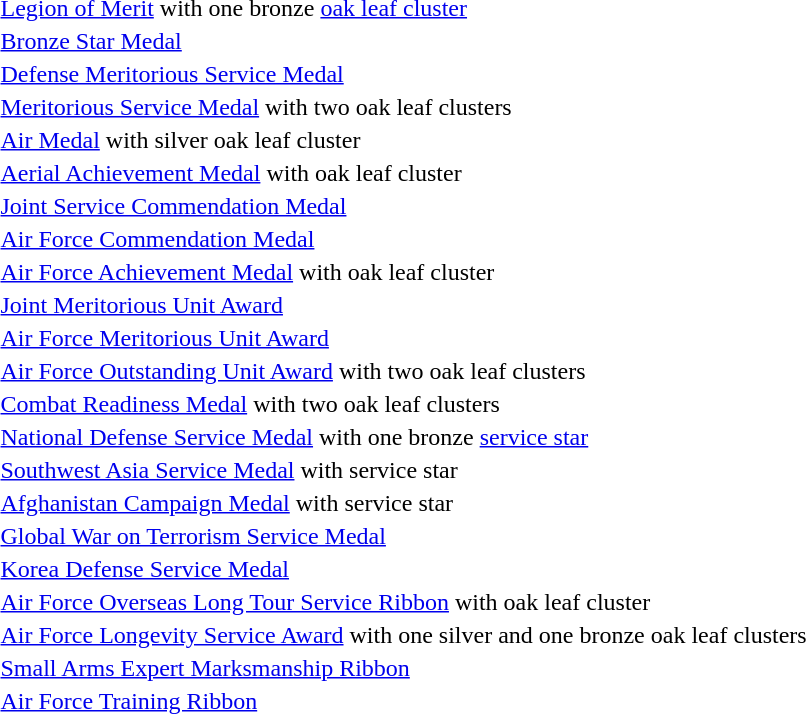<table>
<tr>
<td></td>
<td><a href='#'>Legion of Merit</a> with one bronze <a href='#'>oak leaf cluster</a></td>
</tr>
<tr>
<td></td>
<td><a href='#'>Bronze Star Medal</a></td>
</tr>
<tr>
<td></td>
<td><a href='#'>Defense Meritorious Service Medal</a></td>
</tr>
<tr>
<td><span></span><span></span></td>
<td><a href='#'>Meritorious Service Medal</a> with two oak leaf clusters</td>
</tr>
<tr>
<td></td>
<td><a href='#'>Air Medal</a> with silver oak leaf cluster</td>
</tr>
<tr>
<td></td>
<td><a href='#'>Aerial Achievement Medal</a> with oak leaf cluster</td>
</tr>
<tr>
<td></td>
<td><a href='#'>Joint Service Commendation Medal</a></td>
</tr>
<tr>
<td></td>
<td><a href='#'>Air Force Commendation Medal</a></td>
</tr>
<tr>
<td></td>
<td><a href='#'>Air Force Achievement Medal</a> with oak leaf cluster</td>
</tr>
<tr>
<td></td>
<td><a href='#'>Joint Meritorious Unit Award</a></td>
</tr>
<tr>
<td></td>
<td><a href='#'>Air Force Meritorious Unit Award</a></td>
</tr>
<tr>
<td><span></span><span></span><span></span></td>
<td><a href='#'>Air Force Outstanding Unit Award</a> with two oak leaf clusters</td>
</tr>
<tr>
<td><span></span><span></span></td>
<td><a href='#'>Combat Readiness Medal</a> with two oak leaf clusters</td>
</tr>
<tr>
<td></td>
<td><a href='#'>National Defense Service Medal</a> with one bronze <a href='#'>service star</a></td>
</tr>
<tr>
<td></td>
<td><a href='#'>Southwest Asia Service Medal</a> with service star</td>
</tr>
<tr>
<td></td>
<td><a href='#'>Afghanistan Campaign Medal</a> with service star</td>
</tr>
<tr>
<td></td>
<td><a href='#'>Global War on Terrorism Service Medal</a></td>
</tr>
<tr>
<td></td>
<td><a href='#'>Korea Defense Service Medal</a></td>
</tr>
<tr>
<td></td>
<td><a href='#'>Air Force Overseas Long Tour Service Ribbon</a> with oak leaf cluster</td>
</tr>
<tr>
<td><span></span><span></span></td>
<td><a href='#'>Air Force Longevity Service Award</a> with one silver and one bronze oak leaf clusters</td>
</tr>
<tr>
<td></td>
<td><a href='#'>Small Arms Expert Marksmanship Ribbon</a></td>
</tr>
<tr>
<td></td>
<td><a href='#'>Air Force Training Ribbon</a></td>
</tr>
</table>
